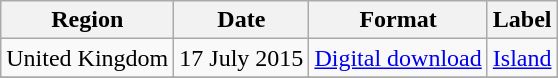<table class="wikitable">
<tr>
<th>Region</th>
<th>Date</th>
<th>Format</th>
<th>Label</th>
</tr>
<tr>
<td>United Kingdom</td>
<td>17 July 2015</td>
<td><a href='#'>Digital download</a></td>
<td><a href='#'>Island</a></td>
</tr>
<tr>
</tr>
</table>
